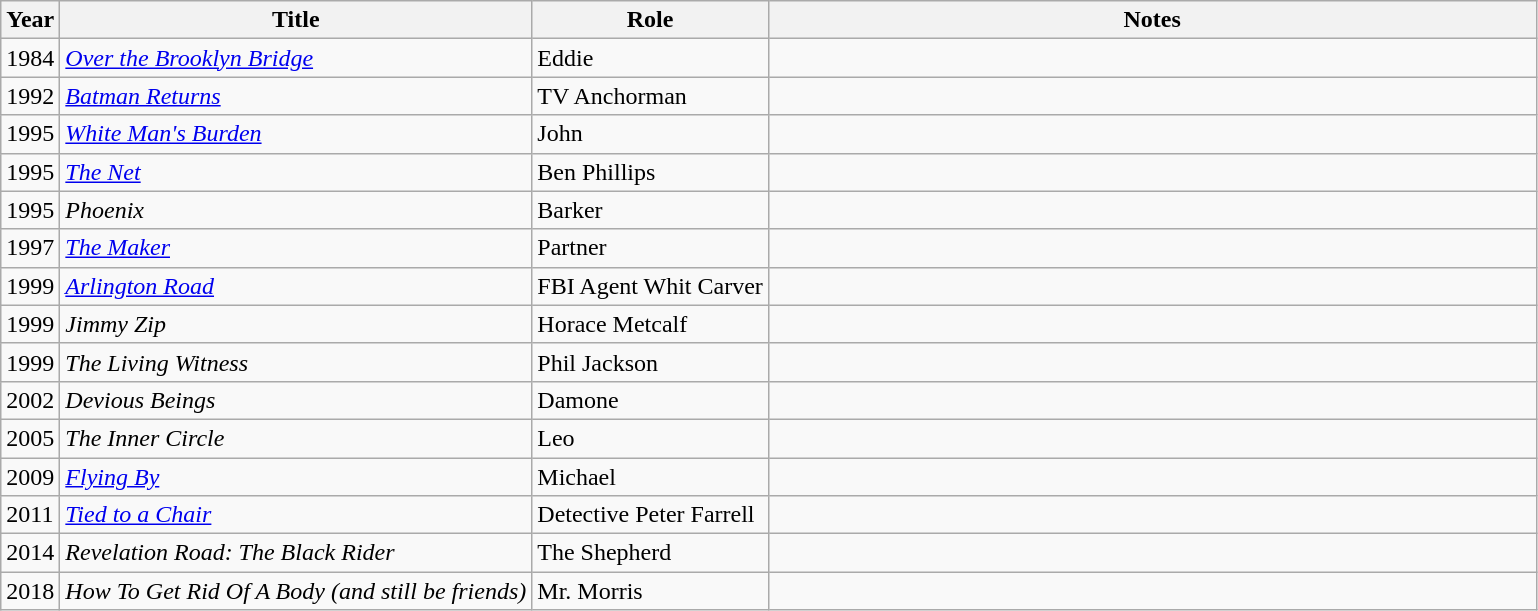<table class=wikitable>
<tr>
<th>Year</th>
<th>Title</th>
<th>Role</th>
<th style="width:50%;" class="unsortable">Notes</th>
</tr>
<tr>
<td>1984</td>
<td><em><a href='#'>Over the Brooklyn Bridge</a></em></td>
<td>Eddie</td>
<td></td>
</tr>
<tr>
<td>1992</td>
<td><em><a href='#'>Batman Returns</a></em></td>
<td>TV Anchorman</td>
<td></td>
</tr>
<tr>
<td>1995</td>
<td><em><a href='#'>White Man's Burden</a></em></td>
<td>John</td>
<td></td>
</tr>
<tr>
<td>1995</td>
<td><em><a href='#'>The Net</a></em></td>
<td>Ben Phillips</td>
</tr>
<tr>
<td>1995</td>
<td><em>Phoenix</em></td>
<td>Barker</td>
<td></td>
</tr>
<tr>
<td>1997</td>
<td><em><a href='#'>The Maker</a></em></td>
<td>Partner</td>
<td></td>
</tr>
<tr>
<td>1999</td>
<td><em><a href='#'>Arlington Road</a></em></td>
<td>FBI Agent Whit Carver</td>
<td></td>
</tr>
<tr>
<td>1999</td>
<td><em>Jimmy Zip</em></td>
<td>Horace Metcalf</td>
<td></td>
</tr>
<tr>
<td>1999</td>
<td><em>The Living Witness</em></td>
<td>Phil Jackson</td>
<td></td>
</tr>
<tr>
<td>2002</td>
<td><em>Devious Beings</em></td>
<td>Damone</td>
<td></td>
</tr>
<tr>
<td>2005</td>
<td><em>The Inner Circle</em></td>
<td>Leo</td>
<td></td>
</tr>
<tr>
<td>2009</td>
<td><em><a href='#'>Flying By</a></em></td>
<td>Michael</td>
<td></td>
</tr>
<tr>
<td>2011</td>
<td><em><a href='#'>Tied to a Chair</a></em></td>
<td>Detective Peter Farrell</td>
<td></td>
</tr>
<tr>
<td>2014</td>
<td><em>Revelation Road: The Black Rider</em></td>
<td>The Shepherd</td>
<td></td>
</tr>
<tr>
<td>2018</td>
<td><em>How To Get Rid Of A Body (and still be friends)</em></td>
<td>Mr. Morris</td>
<td></td>
</tr>
</table>
